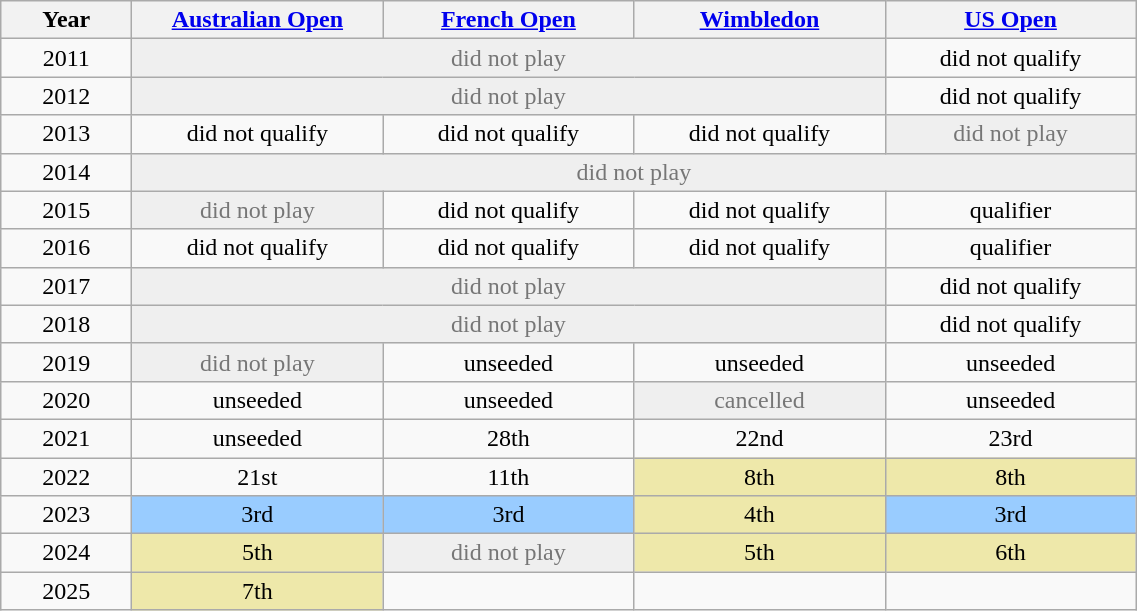<table class="wikitable" style="text-align:center">
<tr>
<th width="80">Year</th>
<th width="160"><a href='#'>Australian Open</a></th>
<th width="160"><a href='#'>French Open</a></th>
<th width="160"><a href='#'>Wimbledon</a></th>
<th width="160"><a href='#'>US Open</a></th>
</tr>
<tr>
<td>2011</td>
<td colspan="3" style="color:#767676; background:#efefef">did not play</td>
<td>did not qualify</td>
</tr>
<tr>
<td>2012</td>
<td colspan="3" style="color:#767676; background:#efefef">did not play</td>
<td>did not qualify</td>
</tr>
<tr>
<td>2013</td>
<td>did not qualify</td>
<td>did not qualify</td>
<td>did not qualify</td>
<td style="color:#767676" bgcolor="efefef">did not play</td>
</tr>
<tr>
<td>2014</td>
<td colspan="4" style="color:#767676" bgcolor="efefef">did not play</td>
</tr>
<tr>
<td>2015</td>
<td style="color:#767676" bgcolor="efefef">did not play</td>
<td>did not qualify</td>
<td>did not qualify</td>
<td>qualifier</td>
</tr>
<tr>
<td>2016</td>
<td>did not qualify</td>
<td>did not qualify</td>
<td>did not qualify</td>
<td>qualifier</td>
</tr>
<tr>
<td>2017</td>
<td colspan="3" style="color:#767676; background:#efefef">did not play</td>
<td>did not qualify</td>
</tr>
<tr>
<td>2018</td>
<td colspan="3" style="color:#767676; background:#efefef">did not play</td>
<td>did not qualify</td>
</tr>
<tr>
<td>2019</td>
<td style="color:#767676" bgcolor="efefef">did not play</td>
<td>unseeded</td>
<td>unseeded</td>
<td>unseeded</td>
</tr>
<tr>
<td>2020</td>
<td>unseeded</td>
<td>unseeded</td>
<td style="color:#767676" bgcolor="efefef">cancelled</td>
<td>unseeded</td>
</tr>
<tr>
<td>2021</td>
<td>unseeded</td>
<td>28th</td>
<td>22nd</td>
<td>23rd</td>
</tr>
<tr>
<td>2022</td>
<td>21st</td>
<td>11th</td>
<td bgcolor="eee8aa">8th</td>
<td bgcolor="eee8aa">8th</td>
</tr>
<tr>
<td>2023</td>
<td bgcolor="99ccff">3rd</td>
<td bgcolor="99ccff">3rd</td>
<td bgcolor="eee8aa">4th</td>
<td bgcolor="99ccff">3rd</td>
</tr>
<tr>
<td>2024</td>
<td bgcolor="eee8aa">5th</td>
<td style="color:#767676; background:#efefef">did not play</td>
<td bgcolor="eee8aa">5th</td>
<td bgcolor="eee8aa">6th</td>
</tr>
<tr>
<td>2025</td>
<td bgcolor="eee8aa">7th</td>
<td></td>
<td></td>
<td></td>
</tr>
</table>
